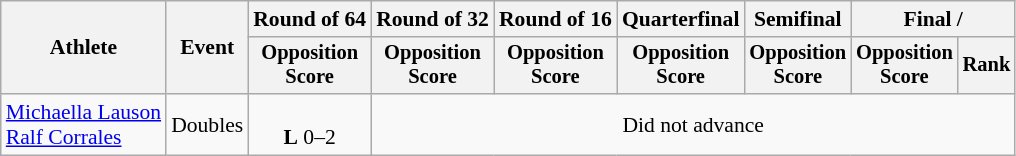<table class="wikitable" style="font-size:90%; text-align:center">
<tr>
<th rowspan=2>Athlete</th>
<th rowspan=2>Event</th>
<th>Round of 64</th>
<th>Round of 32</th>
<th>Round of 16</th>
<th>Quarterfinal</th>
<th>Semifinal</th>
<th colspan=2>Final / </th>
</tr>
<tr style="font-size:95%">
<th>Opposition<br>Score</th>
<th>Opposition<br>Score</th>
<th>Opposition<br>Score</th>
<th>Opposition<br>Score</th>
<th>Opposition<br>Score</th>
<th>Opposition<br>Score</th>
<th>Rank</th>
</tr>
<tr>
<td align="left"><a href='#'>Michaella Lauson</a> <br><a href='#'>Ralf Corrales</a></td>
<td align="left">Doubles</td>
<td><br><strong>L</strong> 0–2</td>
<td colspan=6>Did not advance</td>
</tr>
</table>
